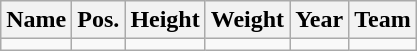<table class="wikitable sortable" border="1">
<tr>
<th>Name</th>
<th>Pos.</th>
<th>Height</th>
<th>Weight</th>
<th>Year</th>
<th>Team</th>
</tr>
<tr>
<td></td>
<td></td>
<td></td>
<td></td>
<td></td>
<td></td>
</tr>
</table>
